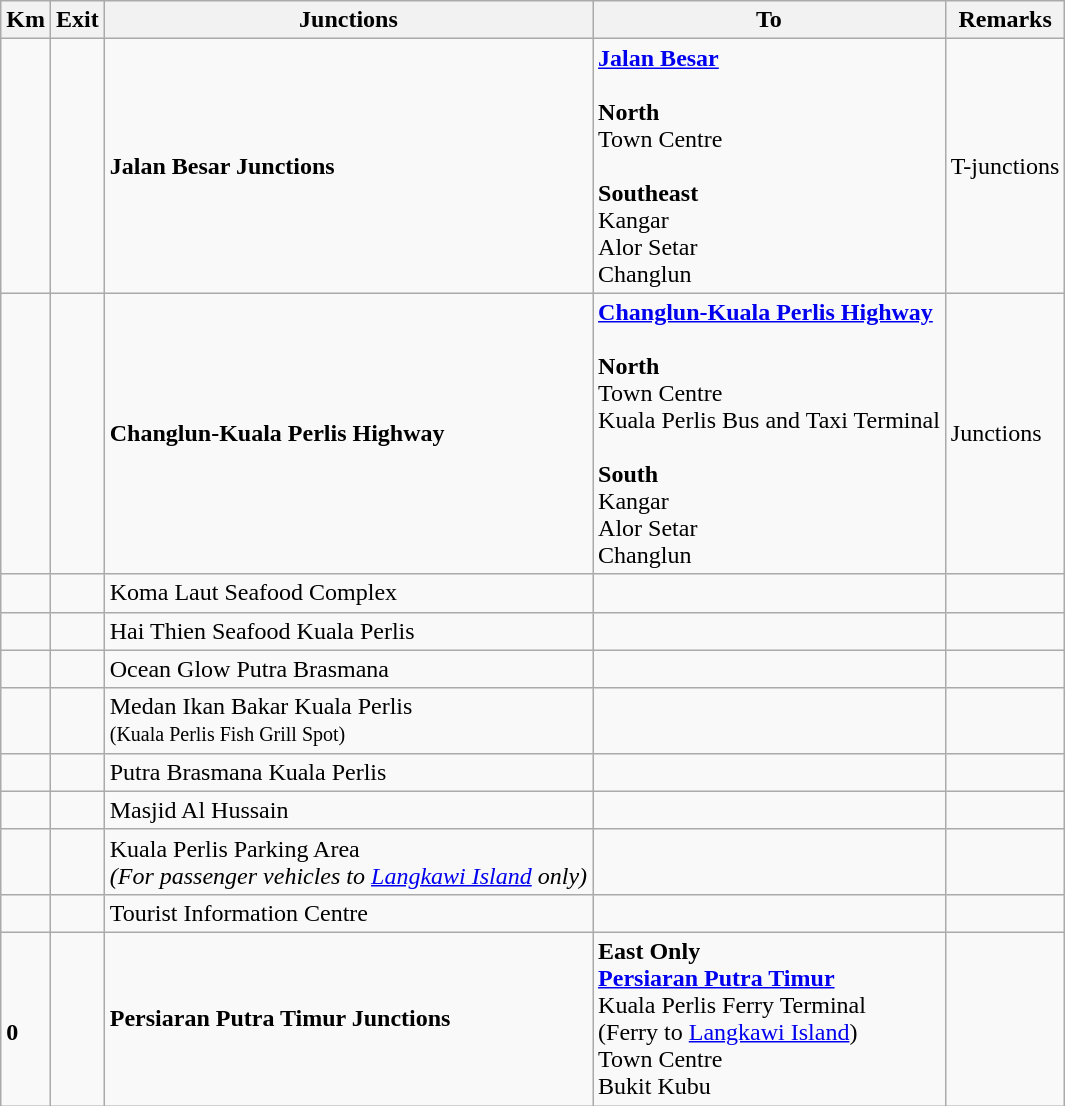<table class="wikitable">
<tr>
<th>Km</th>
<th>Exit</th>
<th>Junctions</th>
<th>To</th>
<th>Remarks</th>
</tr>
<tr>
<td></td>
<td></td>
<td><strong>Jalan Besar Junctions</strong></td>
<td> <strong><a href='#'>Jalan Besar</a></strong><br><br><strong>North</strong><br>Town Centre<br><br><strong>Southeast</strong><br> Kangar<br> Alor Setar<br> Changlun</td>
<td>T-junctions</td>
</tr>
<tr>
<td></td>
<td></td>
<td><strong>Changlun-Kuala Perlis Highway</strong></td>
<td> <strong><a href='#'>Changlun-Kuala Perlis Highway</a></strong><br><br><strong>North</strong><br>Town Centre<br>Kuala Perlis Bus and Taxi Terminal<br><br><strong>South</strong><br> Kangar<br> Alor Setar<br> Changlun</td>
<td>Junctions</td>
</tr>
<tr>
<td></td>
<td></td>
<td>Koma Laut Seafood Complex</td>
<td></td>
<td></td>
</tr>
<tr>
<td></td>
<td></td>
<td>Hai Thien Seafood Kuala Perlis</td>
<td></td>
<td></td>
</tr>
<tr>
<td></td>
<td></td>
<td>Ocean Glow Putra Brasmana</td>
<td></td>
<td></td>
</tr>
<tr>
<td></td>
<td></td>
<td>Medan Ikan Bakar Kuala Perlis<br><small>(Kuala Perlis Fish Grill Spot)</small><br></td>
<td>  </td>
<td></td>
</tr>
<tr>
<td></td>
<td></td>
<td>Putra Brasmana Kuala Perlis</td>
<td></td>
<td></td>
</tr>
<tr>
<td></td>
<td></td>
<td>Masjid Al Hussain </td>
<td></td>
<td></td>
</tr>
<tr>
<td></td>
<td></td>
<td>Kuala Perlis Parking Area <br><em>(For passenger vehicles to <a href='#'>Langkawi Island</a> only)</em></td>
<td></td>
<td></td>
</tr>
<tr>
<td></td>
<td></td>
<td>Tourist Information Centre </td>
<td></td>
<td></td>
</tr>
<tr>
<td><br><strong>0</strong></td>
<td></td>
<td><strong>Persiaran Putra Timur Junctions</strong></td>
<td><strong>East Only</strong><br> <strong><a href='#'>Persiaran Putra Timur</a></strong><br>Kuala Perlis Ferry Terminal <br>(Ferry to <a href='#'>Langkawi Island</a>)<br>Town Centre<br>Bukit Kubu</td>
<td></td>
</tr>
</table>
